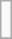<table class="wikitable">
<tr ---->
<td><br></td>
</tr>
<tr --->
</tr>
</table>
